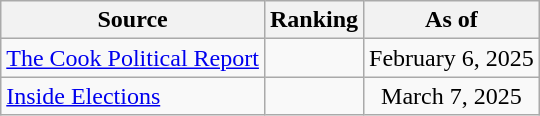<table class="wikitable" style="text-align:center">
<tr>
<th>Source</th>
<th>Ranking</th>
<th>As of</th>
</tr>
<tr>
<td align=left><a href='#'>The Cook Political Report</a></td>
<td></td>
<td>February 6, 2025</td>
</tr>
<tr>
<td align=left><a href='#'>Inside Elections</a></td>
<td></td>
<td>March 7, 2025</td>
</tr>
</table>
